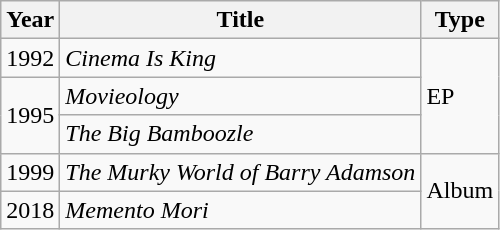<table class="wikitable">
<tr>
<th>Year</th>
<th>Title</th>
<th>Type</th>
</tr>
<tr>
<td>1992</td>
<td><em>Cinema Is King</em></td>
<td rowspan="3">EP</td>
</tr>
<tr>
<td rowspan="2">1995</td>
<td><em>Movieology</em></td>
</tr>
<tr>
<td><em>The Big Bamboozle</em></td>
</tr>
<tr>
<td>1999</td>
<td><em>The Murky World of Barry Adamson</em></td>
<td rowspan="2">Album</td>
</tr>
<tr>
<td>2018</td>
<td><em>Memento Mori</em></td>
</tr>
</table>
